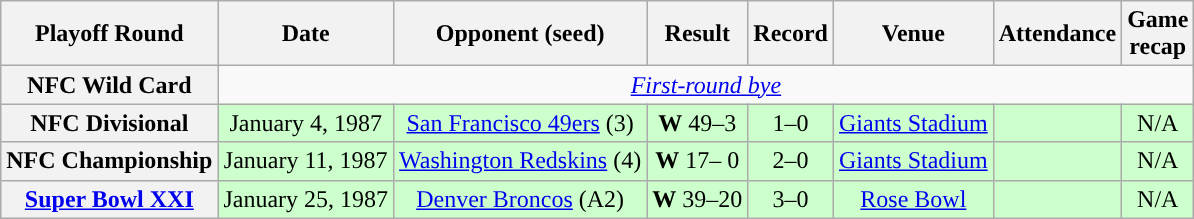<table class="wikitable" style="text-align:center">
<tr>
<th>Playoff Round</th>
<th>Date</th>
<th>Opponent (seed)</th>
<th>Result</th>
<th>Record</th>
<th>Venue</th>
<th>Attendance</th>
<th>Game<br>recap</th>
</tr>
<tr style="text-align:center; background;">
<th>NFC Wild Card</th>
<td colspan=11 align=center><em><a href='#'>First-round bye</a></em></td>
</tr>
<tr style="text-align:center; background:#cfc;">
<th>NFC Divisional</th>
<td>January 4, 1987</td>
<td><a href='#'>San Francisco 49ers</a> (3)</td>
<td><strong>W</strong> 49–3</td>
<td>1–0</td>
<td><a href='#'>Giants Stadium</a></td>
<td></td>
<td>N/A</td>
</tr>
<tr style="text-align:center; background:#cfc;">
<th>NFC Championship</th>
<td>January 11, 1987</td>
<td><a href='#'>Washington Redskins</a> (4)</td>
<td><strong>W</strong> 17– 0</td>
<td>2–0</td>
<td><a href='#'>Giants Stadium</a></td>
<td></td>
<td>N/A</td>
</tr>
<tr style="text-align:center; background:#cfc;">
<th><a href='#'>Super Bowl XXI</a></th>
<td>January 25, 1987</td>
<td><a href='#'>Denver Broncos</a> (A2)</td>
<td><strong>W</strong> 39–20</td>
<td>3–0</td>
<td><a href='#'>Rose Bowl</a></td>
<td></td>
<td>N/A</td>
</tr>
</table>
